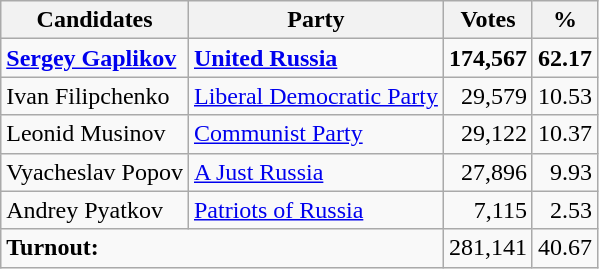<table class="wikitable sortable">
<tr>
<th>Candidates</th>
<th>Party</th>
<th>Votes</th>
<th>%</th>
</tr>
<tr>
<td><strong><a href='#'>Sergey Gaplikov</a></strong></td>
<td><strong><a href='#'>United Russia</a></strong></td>
<td align=right><strong>174,567</strong></td>
<td align=right><strong>62.17</strong></td>
</tr>
<tr>
<td>Ivan Filipchenko</td>
<td><a href='#'>Liberal Democratic Party</a></td>
<td align=right>29,579</td>
<td align=right>10.53</td>
</tr>
<tr>
<td>Leonid Musinov</td>
<td><a href='#'>Communist Party</a></td>
<td align=right>29,122</td>
<td align=right>10.37</td>
</tr>
<tr>
<td>Vyacheslav Popov</td>
<td><a href='#'>A Just Russia</a></td>
<td align=right>27,896</td>
<td align=right>9.93</td>
</tr>
<tr>
<td>Andrey Pyatkov</td>
<td><a href='#'>Patriots of Russia</a></td>
<td align=right>7,115</td>
<td align=right>2.53</td>
</tr>
<tr>
<td colspan="2"><strong>Turnout:</strong></td>
<td>281,141</td>
<td>40.67</td>
</tr>
</table>
